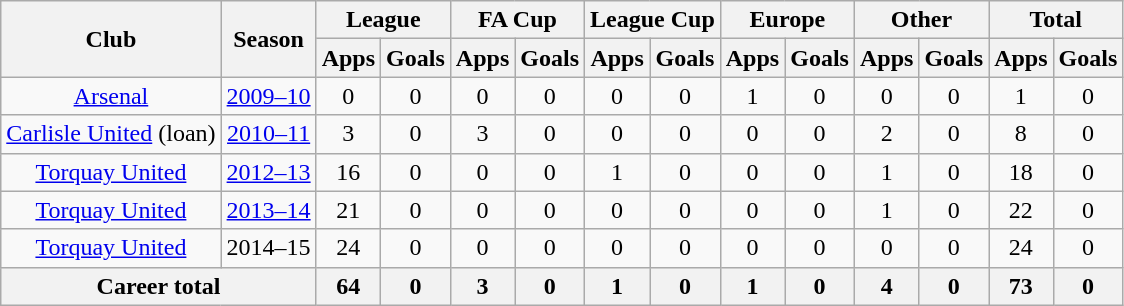<table class="wikitable" style="text-align:center">
<tr>
<th rowspan="2">Club</th>
<th rowspan="2">Season</th>
<th colspan="2">League</th>
<th colspan="2">FA Cup</th>
<th colspan="2">League Cup</th>
<th colspan="2">Europe</th>
<th colspan="2">Other</th>
<th colspan="2">Total</th>
</tr>
<tr>
<th>Apps</th>
<th>Goals</th>
<th>Apps</th>
<th>Goals</th>
<th>Apps</th>
<th>Goals</th>
<th>Apps</th>
<th>Goals</th>
<th>Apps</th>
<th>Goals</th>
<th>Apps</th>
<th>Goals</th>
</tr>
<tr>
<td style="vertical-align:top;"><a href='#'>Arsenal</a></td>
<td><a href='#'>2009–10</a></td>
<td>0</td>
<td>0</td>
<td>0</td>
<td>0</td>
<td>0</td>
<td>0</td>
<td>1</td>
<td>0</td>
<td>0</td>
<td>0</td>
<td>1</td>
<td>0</td>
</tr>
<tr>
<td style="vertical-align:top;"><a href='#'>Carlisle United</a> (loan)</td>
<td><a href='#'>2010–11</a></td>
<td>3</td>
<td>0</td>
<td>3</td>
<td>0</td>
<td>0</td>
<td>0</td>
<td>0</td>
<td>0</td>
<td>2</td>
<td>0</td>
<td>8</td>
<td>0</td>
</tr>
<tr>
<td style="vertical-align:top;"><a href='#'>Torquay United</a></td>
<td><a href='#'>2012–13</a></td>
<td>16</td>
<td>0</td>
<td>0</td>
<td>0</td>
<td>1</td>
<td>0</td>
<td>0</td>
<td>0</td>
<td>1</td>
<td>0</td>
<td>18</td>
<td>0</td>
</tr>
<tr>
<td style="vertical-align:top;"><a href='#'>Torquay United</a></td>
<td><a href='#'>2013–14</a></td>
<td>21</td>
<td>0</td>
<td>0</td>
<td>0</td>
<td>0</td>
<td>0</td>
<td>0</td>
<td>0</td>
<td>1</td>
<td>0</td>
<td>22</td>
<td>0</td>
</tr>
<tr>
<td style="vertical-align:top;"><a href='#'>Torquay United</a></td>
<td>2014–15</td>
<td>24</td>
<td>0</td>
<td>0</td>
<td>0</td>
<td>0</td>
<td>0</td>
<td>0</td>
<td>0</td>
<td>0</td>
<td>0</td>
<td>24</td>
<td>0</td>
</tr>
<tr>
<th colspan="2">Career total</th>
<th>64</th>
<th>0</th>
<th>3</th>
<th>0</th>
<th>1</th>
<th>0</th>
<th>1</th>
<th>0</th>
<th>4</th>
<th>0</th>
<th>73</th>
<th>0</th>
</tr>
</table>
